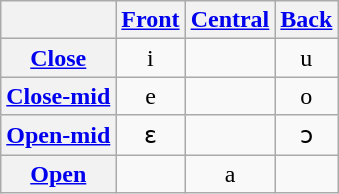<table class="wikitable" style="text-align:center">
<tr>
<th></th>
<th><a href='#'>Front</a></th>
<th><a href='#'>Central</a></th>
<th><a href='#'>Back</a></th>
</tr>
<tr align="center">
<th><a href='#'>Close</a></th>
<td>i</td>
<td></td>
<td>u</td>
</tr>
<tr align="center">
<th><a href='#'>Close-mid</a></th>
<td>e</td>
<td></td>
<td>o</td>
</tr>
<tr>
<th><a href='#'>Open-mid</a></th>
<td>ɛ</td>
<td></td>
<td>ɔ</td>
</tr>
<tr align="center">
<th><a href='#'>Open</a></th>
<td></td>
<td>a</td>
<td></td>
</tr>
</table>
